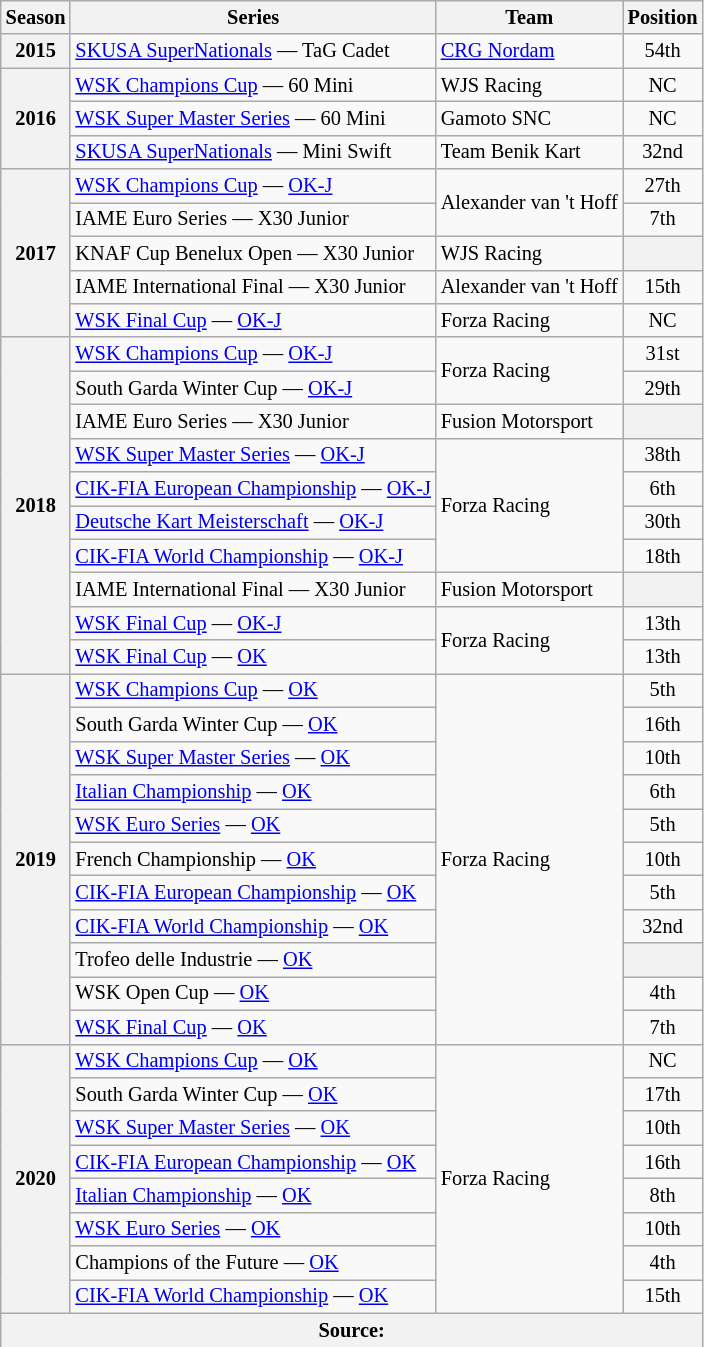<table class="wikitable" style="font-size: 85%; text-align:center;">
<tr>
<th>Season</th>
<th>Series</th>
<th>Team</th>
<th>Position</th>
</tr>
<tr>
<th>2015</th>
<td align=left><a href='#'>SKUSA SuperNationals</a> — TaG Cadet</td>
<td align=left><a href='#'>CRG Nordam</a></td>
<td>54th</td>
</tr>
<tr>
<th rowspan="3">2016</th>
<td align=left><a href='#'>WSK Champions Cup</a> — 60 Mini</td>
<td align=left>WJS Racing</td>
<td>NC</td>
</tr>
<tr>
<td align=left><a href='#'>WSK Super Master Series</a> — 60 Mini</td>
<td align=left>Gamoto SNC</td>
<td>NC</td>
</tr>
<tr>
<td align=left><a href='#'>SKUSA SuperNationals</a> — Mini Swift</td>
<td align=left>Team Benik Kart</td>
<td>32nd</td>
</tr>
<tr>
<th rowspan="5">2017</th>
<td align=left><a href='#'>WSK Champions Cup</a> — <a href='#'>OK-J</a></td>
<td align=left rowspan="2">Alexander van 't Hoff</td>
<td>27th</td>
</tr>
<tr>
<td align=left>IAME Euro Series — X30 Junior</td>
<td>7th</td>
</tr>
<tr>
<td align=left>KNAF Cup Benelux Open — X30 Junior</td>
<td align=left>WJS Racing</td>
<th></th>
</tr>
<tr>
<td align=left>IAME International Final — X30 Junior</td>
<td align=left>Alexander van 't Hoff</td>
<td>15th</td>
</tr>
<tr>
<td align=left><a href='#'>WSK Final Cup</a> — <a href='#'>OK-J</a></td>
<td align=left>Forza Racing</td>
<td>NC</td>
</tr>
<tr>
<th rowspan="10">2018</th>
<td align=left><a href='#'>WSK Champions Cup</a> — <a href='#'>OK-J</a></td>
<td align=left rowspan="2">Forza Racing</td>
<td>31st</td>
</tr>
<tr>
<td align=left>South Garda Winter Cup — <a href='#'>OK-J</a></td>
<td>29th</td>
</tr>
<tr>
<td align=left>IAME Euro Series — X30 Junior</td>
<td align=left>Fusion Motorsport</td>
<th></th>
</tr>
<tr>
<td align=left><a href='#'>WSK Super Master Series</a> — <a href='#'>OK-J</a></td>
<td align=left rowspan="4">Forza Racing</td>
<td>38th</td>
</tr>
<tr>
<td align=left><a href='#'>CIK-FIA European Championship</a> — <a href='#'>OK-J</a></td>
<td>6th</td>
</tr>
<tr>
<td align=left><a href='#'>Deutsche Kart Meisterschaft</a> — <a href='#'>OK-J</a></td>
<td>30th</td>
</tr>
<tr>
<td align=left><a href='#'>CIK-FIA World Championship</a> — <a href='#'>OK-J</a></td>
<td>18th</td>
</tr>
<tr>
<td align=left>IAME International Final — X30 Junior</td>
<td align=left>Fusion Motorsport</td>
<th></th>
</tr>
<tr>
<td align=left><a href='#'>WSK Final Cup</a> — <a href='#'>OK-J</a></td>
<td align=left rowspan="2">Forza Racing</td>
<td>13th</td>
</tr>
<tr>
<td align=left><a href='#'>WSK Final Cup</a> — <a href='#'>OK</a></td>
<td>13th</td>
</tr>
<tr>
<th rowspan="11">2019</th>
<td align=left><a href='#'>WSK Champions Cup</a> — <a href='#'>OK</a></td>
<td align=left rowspan="11">Forza Racing</td>
<td>5th</td>
</tr>
<tr>
<td align=left>South Garda Winter Cup — <a href='#'>OK</a></td>
<td>16th</td>
</tr>
<tr>
<td align=left><a href='#'>WSK Super Master Series</a> — <a href='#'>OK</a></td>
<td>10th</td>
</tr>
<tr>
<td align=left><a href='#'>Italian Championship</a> — <a href='#'>OK</a></td>
<td>6th</td>
</tr>
<tr>
<td align=left><a href='#'>WSK Euro Series</a> — <a href='#'>OK</a></td>
<td>5th</td>
</tr>
<tr>
<td align=left>French Championship — <a href='#'>OK</a></td>
<td>10th</td>
</tr>
<tr>
<td align=left><a href='#'>CIK-FIA European Championship</a> — <a href='#'>OK</a></td>
<td>5th</td>
</tr>
<tr>
<td align=left><a href='#'>CIK-FIA World Championship</a> — <a href='#'>OK</a></td>
<td>32nd</td>
</tr>
<tr>
<td align=left>Trofeo delle Industrie — <a href='#'>OK</a></td>
<th></th>
</tr>
<tr>
<td align=left>WSK Open Cup — <a href='#'>OK</a></td>
<td>4th</td>
</tr>
<tr>
<td align=left><a href='#'>WSK Final Cup</a> — <a href='#'>OK</a></td>
<td>7th</td>
</tr>
<tr>
<th rowspan="8">2020</th>
<td align=left><a href='#'>WSK Champions Cup</a> — <a href='#'>OK</a></td>
<td align=left rowspan="8">Forza Racing</td>
<td>NC</td>
</tr>
<tr>
<td align=left>South Garda Winter Cup — <a href='#'>OK</a></td>
<td>17th</td>
</tr>
<tr>
<td align=left><a href='#'>WSK Super Master Series</a> — <a href='#'>OK</a></td>
<td>10th</td>
</tr>
<tr>
<td align=left><a href='#'>CIK-FIA European Championship</a> — <a href='#'>OK</a></td>
<td>16th</td>
</tr>
<tr>
<td align=left><a href='#'>Italian Championship</a> — <a href='#'>OK</a></td>
<td>8th</td>
</tr>
<tr>
<td align=left><a href='#'>WSK Euro Series</a> — <a href='#'>OK</a></td>
<td>10th</td>
</tr>
<tr>
<td align=left>Champions of the Future — <a href='#'>OK</a></td>
<td>4th</td>
</tr>
<tr>
<td align=left><a href='#'>CIK-FIA World Championship</a> — <a href='#'>OK</a></td>
<td>15th</td>
</tr>
<tr>
<th colspan="4">Source:</th>
</tr>
</table>
